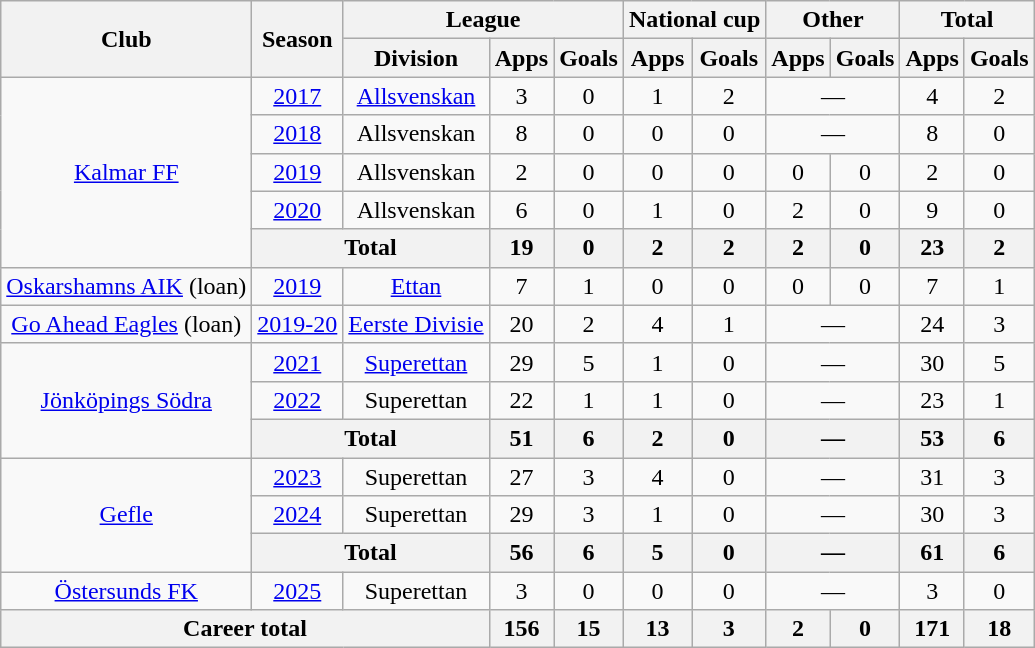<table class="wikitable" style="text-align: center">
<tr>
<th rowspan="2">Club</th>
<th rowspan="2">Season</th>
<th colspan="3">League</th>
<th colspan="2">National cup</th>
<th colspan="2">Other</th>
<th colspan="2">Total</th>
</tr>
<tr>
<th>Division</th>
<th>Apps</th>
<th>Goals</th>
<th>Apps</th>
<th>Goals</th>
<th>Apps</th>
<th>Goals</th>
<th>Apps</th>
<th>Goals</th>
</tr>
<tr>
<td rowspan="5"><a href='#'>Kalmar FF</a></td>
<td><a href='#'>2017</a></td>
<td><a href='#'>Allsvenskan</a></td>
<td>3</td>
<td>0</td>
<td>1</td>
<td>2</td>
<td colspan="2">—</td>
<td>4</td>
<td>2</td>
</tr>
<tr>
<td><a href='#'>2018</a></td>
<td>Allsvenskan</td>
<td>8</td>
<td>0</td>
<td>0</td>
<td>0</td>
<td colspan="2">—</td>
<td>8</td>
<td>0</td>
</tr>
<tr>
<td><a href='#'>2019</a></td>
<td>Allsvenskan</td>
<td>2</td>
<td>0</td>
<td>0</td>
<td>0</td>
<td>0</td>
<td>0</td>
<td>2</td>
<td>0</td>
</tr>
<tr>
<td><a href='#'>2020</a></td>
<td>Allsvenskan</td>
<td>6</td>
<td>0</td>
<td>1</td>
<td>0</td>
<td>2</td>
<td>0</td>
<td>9</td>
<td>0</td>
</tr>
<tr>
<th colspan="2">Total</th>
<th>19</th>
<th>0</th>
<th>2</th>
<th>2</th>
<th>2</th>
<th>0</th>
<th>23</th>
<th>2</th>
</tr>
<tr>
<td><a href='#'>Oskarshamns AIK</a> (loan)</td>
<td><a href='#'>2019</a></td>
<td><a href='#'>Ettan</a></td>
<td>7</td>
<td>1</td>
<td>0</td>
<td>0</td>
<td>0</td>
<td>0</td>
<td>7</td>
<td>1</td>
</tr>
<tr>
<td><a href='#'>Go Ahead Eagles</a> (loan)</td>
<td><a href='#'>2019-20</a></td>
<td><a href='#'>Eerste Divisie</a></td>
<td>20</td>
<td>2</td>
<td>4</td>
<td>1</td>
<td colspan="2">—</td>
<td>24</td>
<td>3</td>
</tr>
<tr>
<td rowspan="3"><a href='#'>Jönköpings Södra</a></td>
<td><a href='#'>2021</a></td>
<td><a href='#'>Superettan</a></td>
<td>29</td>
<td>5</td>
<td>1</td>
<td>0</td>
<td colspan="2">—</td>
<td>30</td>
<td>5</td>
</tr>
<tr>
<td><a href='#'>2022</a></td>
<td>Superettan</td>
<td>22</td>
<td>1</td>
<td>1</td>
<td>0</td>
<td colspan="2">—</td>
<td>23</td>
<td>1</td>
</tr>
<tr>
<th colspan="2">Total</th>
<th>51</th>
<th>6</th>
<th>2</th>
<th>0</th>
<th colspan="2">—</th>
<th>53</th>
<th>6</th>
</tr>
<tr>
<td rowspan="3"><a href='#'>Gefle</a></td>
<td><a href='#'>2023</a></td>
<td>Superettan</td>
<td>27</td>
<td>3</td>
<td>4</td>
<td>0</td>
<td colspan="2">—</td>
<td>31</td>
<td>3</td>
</tr>
<tr>
<td><a href='#'>2024</a></td>
<td>Superettan</td>
<td>29</td>
<td>3</td>
<td>1</td>
<td>0</td>
<td colspan="2">—</td>
<td>30</td>
<td>3</td>
</tr>
<tr>
<th colspan="2">Total</th>
<th>56</th>
<th>6</th>
<th>5</th>
<th>0</th>
<th colspan="2">—</th>
<th>61</th>
<th>6</th>
</tr>
<tr>
<td><a href='#'>Östersunds FK</a></td>
<td><a href='#'>2025</a></td>
<td>Superettan</td>
<td>3</td>
<td>0</td>
<td>0</td>
<td>0</td>
<td colspan="2">—</td>
<td>3</td>
<td>0</td>
</tr>
<tr>
<th colspan="3">Career total</th>
<th>156</th>
<th>15</th>
<th>13</th>
<th>3</th>
<th>2</th>
<th>0</th>
<th>171</th>
<th>18</th>
</tr>
</table>
